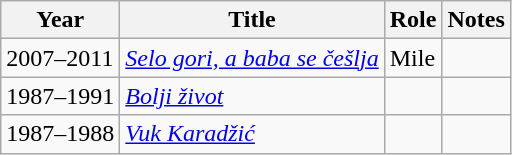<table class="wikitable sortable">
<tr>
<th>Year</th>
<th>Title</th>
<th>Role</th>
<th class="unsortable">Notes</th>
</tr>
<tr>
<td>2007–2011</td>
<td><em><a href='#'>Selo gori, a baba se češlja</a></em></td>
<td>Mile</td>
<td></td>
</tr>
<tr>
<td>1987–1991</td>
<td><em><a href='#'>Bolji život</a></em></td>
<td></td>
<td></td>
</tr>
<tr>
<td>1987–1988</td>
<td><em><a href='#'>Vuk Karadžić</a></em></td>
<td></td>
<td></td>
</tr>
</table>
